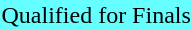<table>
<tr bgcolor="66FFFF">
<td>Qualified for Finals</td>
</tr>
</table>
